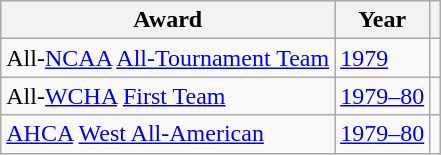<table class="wikitable">
<tr>
<th>Award</th>
<th>Year</th>
<th></th>
</tr>
<tr>
<td>All-<a href='#'>NCAA</a> <a href='#'>All-Tournament Team</a></td>
<td><a href='#'>1979</a></td>
<td></td>
</tr>
<tr>
<td>All-<a href='#'>WCHA</a> <a href='#'>First Team</a></td>
<td><a href='#'>1979–80</a></td>
<td></td>
</tr>
<tr>
<td><a href='#'>AHCA</a> <a href='#'>West All-American</a></td>
<td><a href='#'>1979–80</a></td>
<td></td>
</tr>
</table>
